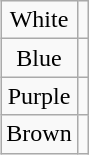<table class="wikitable" style="float:right;margin-left:4px;text-align:center;">
<tr>
<td>White</td>
<td></td>
</tr>
<tr>
<td>Blue</td>
<td></td>
</tr>
<tr>
<td>Purple</td>
<td></td>
</tr>
<tr>
<td>Brown</td>
<td></td>
</tr>
</table>
